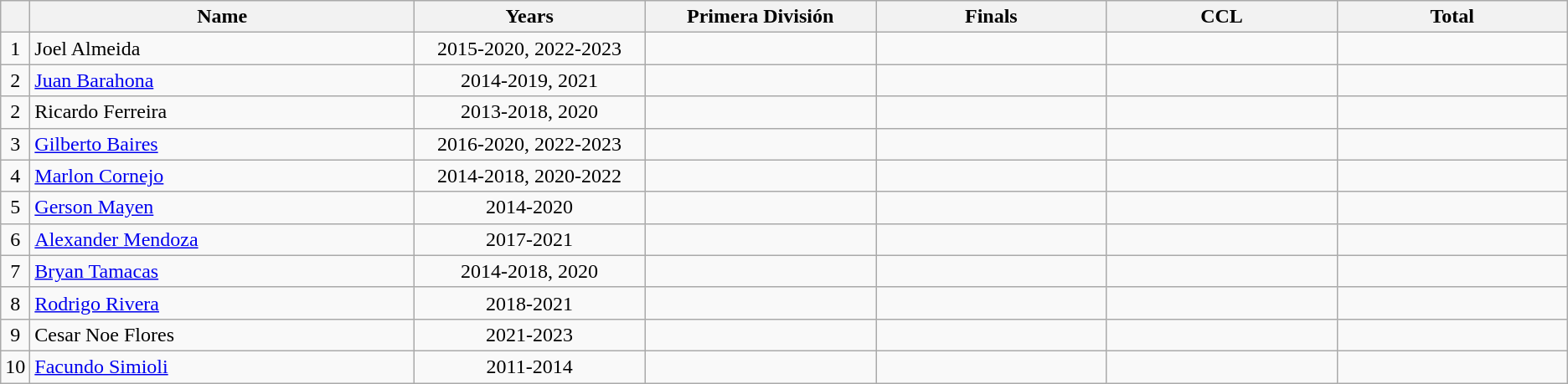<table class="wikitable sortable" style="text-align: center;">
<tr>
<th></th>
<th width=25%>Name</th>
<th width=15%>Years</th>
<th width=15%>Primera División</th>
<th width=15%>Finals</th>
<th width=15%>CCL</th>
<th width=15%>Total</th>
</tr>
<tr>
<td>1</td>
<td style="text-align:left;"> Joel Almeida</td>
<td>2015-2020, 2022-2023</td>
<td></td>
<td></td>
<td></td>
<td></td>
</tr>
<tr>
<td>2</td>
<td style="text-align:left;"> <a href='#'>Juan Barahona</a></td>
<td>2014-2019, 2021</td>
<td></td>
<td></td>
<td></td>
<td></td>
</tr>
<tr>
<td>2</td>
<td style="text-align:left;"> Ricardo Ferreira</td>
<td>2013-2018, 2020</td>
<td></td>
<td></td>
<td></td>
<td></td>
</tr>
<tr>
<td>3</td>
<td style="text-align:left;"> <a href='#'>Gilberto Baires</a></td>
<td>2016-2020, 2022-2023</td>
<td></td>
<td></td>
<td></td>
<td></td>
</tr>
<tr>
<td>4</td>
<td style="text-align:left;"> <a href='#'>Marlon Cornejo</a></td>
<td>2014-2018, 2020-2022</td>
<td></td>
<td></td>
<td></td>
<td></td>
</tr>
<tr>
<td>5</td>
<td style="text-align:left;"> <a href='#'>Gerson Mayen</a></td>
<td>2014-2020</td>
<td></td>
<td></td>
<td></td>
<td></td>
</tr>
<tr>
<td>6</td>
<td style="text-align:left;"> <a href='#'>Alexander Mendoza</a></td>
<td>2017-2021</td>
<td></td>
<td></td>
<td></td>
<td></td>
</tr>
<tr>
<td>7</td>
<td style="text-align:left;"> <a href='#'>Bryan Tamacas</a></td>
<td>2014-2018, 2020</td>
<td></td>
<td></td>
<td></td>
<td></td>
</tr>
<tr>
<td>8</td>
<td style="text-align:left;"> <a href='#'>Rodrigo Rivera</a></td>
<td>2018-2021</td>
<td></td>
<td></td>
<td></td>
<td></td>
</tr>
<tr>
<td>9</td>
<td style="text-align:left;"> Cesar Noe Flores</td>
<td>2021-2023</td>
<td></td>
<td></td>
<td></td>
<td></td>
</tr>
<tr>
<td>10</td>
<td style="text-align:left;"> <a href='#'>Facundo Simioli</a></td>
<td>2011-2014</td>
<td></td>
<td></td>
<td></td>
<td></td>
</tr>
</table>
